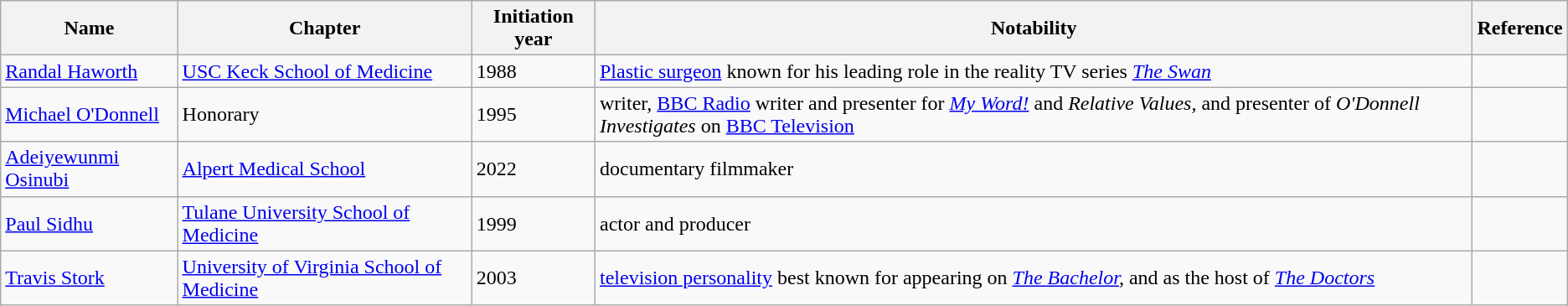<table class="wikitable sortable">
<tr>
<th>Name</th>
<th>Chapter</th>
<th>Initiation year</th>
<th>Notability</th>
<th>Reference</th>
</tr>
<tr>
<td><a href='#'>Randal Haworth</a></td>
<td><a href='#'>USC Keck School of Medicine</a></td>
<td>1988</td>
<td><a href='#'>Plastic surgeon</a> known for his leading role in the reality TV series <em><a href='#'>The Swan</a></em></td>
<td></td>
</tr>
<tr>
<td><a href='#'>Michael O'Donnell</a></td>
<td>Honorary</td>
<td>1995</td>
<td>writer, <a href='#'>BBC Radio</a> writer and presenter for <em><a href='#'>My Word!</a></em> and <em>Relative Values,</em> and presenter of <em>O'Donnell Investigates</em> on <a href='#'>BBC Television</a></td>
<td></td>
</tr>
<tr>
<td><a href='#'>Adeiyewunmi Osinubi</a></td>
<td><a href='#'>Alpert Medical School</a></td>
<td>2022</td>
<td>documentary filmmaker</td>
<td></td>
</tr>
<tr>
<td><a href='#'>Paul Sidhu</a></td>
<td><a href='#'>Tulane University School of Medicine</a></td>
<td>1999</td>
<td>actor and producer</td>
<td></td>
</tr>
<tr>
<td><a href='#'>Travis Stork</a></td>
<td><a href='#'>University of Virginia School of Medicine</a></td>
<td>2003</td>
<td><a href='#'>television personality</a> best known for appearing on <em><a href='#'>The Bachelor</a>,</em> and as the host of <em><a href='#'>The Doctors</a></em></td>
<td></td>
</tr>
</table>
